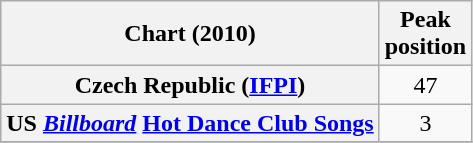<table class="wikitable plainrowheaders sortable" style="text-align:center;">
<tr>
<th align="left">Chart (2010)</th>
<th align="center">Peak<br>position</th>
</tr>
<tr>
<th scope="row">Czech Republic (<a href='#'>IFPI</a>)</th>
<td>47</td>
</tr>
<tr>
<th scope="row">US <em><a href='#'>Billboard</a></em> <a href='#'>Hot Dance Club Songs</a></th>
<td>3</td>
</tr>
<tr>
</tr>
</table>
